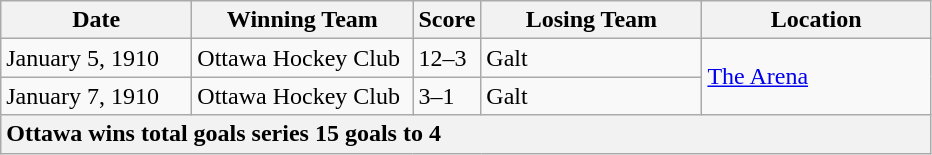<table class="wikitable">
<tr>
<th width="120">Date</th>
<th width="140">Winning Team</th>
<th width="5">Score</th>
<th width="140">Losing Team</th>
<th width="145">Location</th>
</tr>
<tr>
<td>January 5, 1910</td>
<td>Ottawa Hockey Club</td>
<td>12–3</td>
<td>Galt</td>
<td rowspan="2"><a href='#'>The Arena</a></td>
</tr>
<tr>
<td>January 7, 1910</td>
<td>Ottawa Hockey Club</td>
<td>3–1</td>
<td>Galt</td>
</tr>
<tr>
<th colspan="5" style="text-align:left;">Ottawa wins total goals series 15 goals to 4</th>
</tr>
</table>
